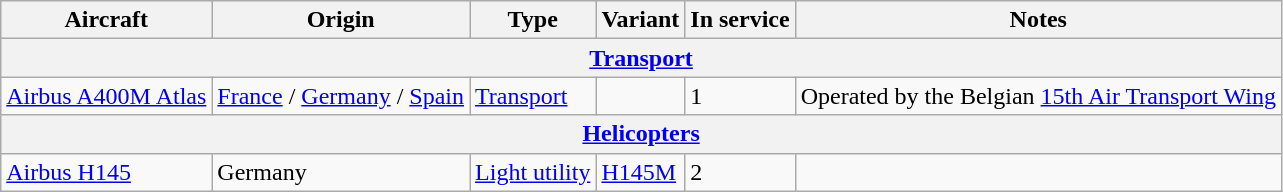<table class="wikitable">
<tr>
<th>Aircraft</th>
<th>Origin</th>
<th>Type</th>
<th>Variant</th>
<th>In service</th>
<th>Notes</th>
</tr>
<tr>
<th colspan="6"><a href='#'>Transport</a></th>
</tr>
<tr>
<td><a href='#'>Airbus A400M Atlas</a></td>
<td><a href='#'>France</a> / <a href='#'>Germany</a> / <a href='#'>Spain</a></td>
<td><a href='#'>Transport</a></td>
<td></td>
<td>1</td>
<td>Operated by the Belgian <a href='#'>15th Air Transport Wing</a></td>
</tr>
<tr>
<th colspan="6"><a href='#'>Helicopters</a></th>
</tr>
<tr>
<td><a href='#'>Airbus H145</a></td>
<td>Germany</td>
<td><a href='#'>Light utility</a></td>
<td><a href='#'>H145M</a></td>
<td>2</td>
<td></td>
</tr>
</table>
